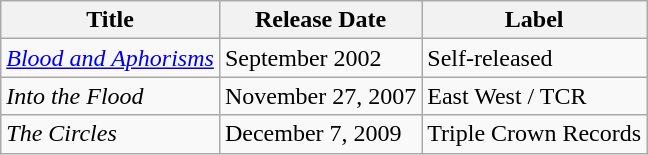<table class="wikitable">
<tr>
<th>Title</th>
<th>Release Date</th>
<th>Label</th>
</tr>
<tr>
<td><em><a href='#'>Blood and Aphorisms</a></em></td>
<td>September 2002</td>
<td>Self-released</td>
</tr>
<tr>
<td><em>Into the Flood</em></td>
<td>November 27, 2007</td>
<td>East West / TCR</td>
</tr>
<tr>
<td><em>The Circles</em></td>
<td>December 7, 2009</td>
<td>Triple Crown Records</td>
</tr>
</table>
